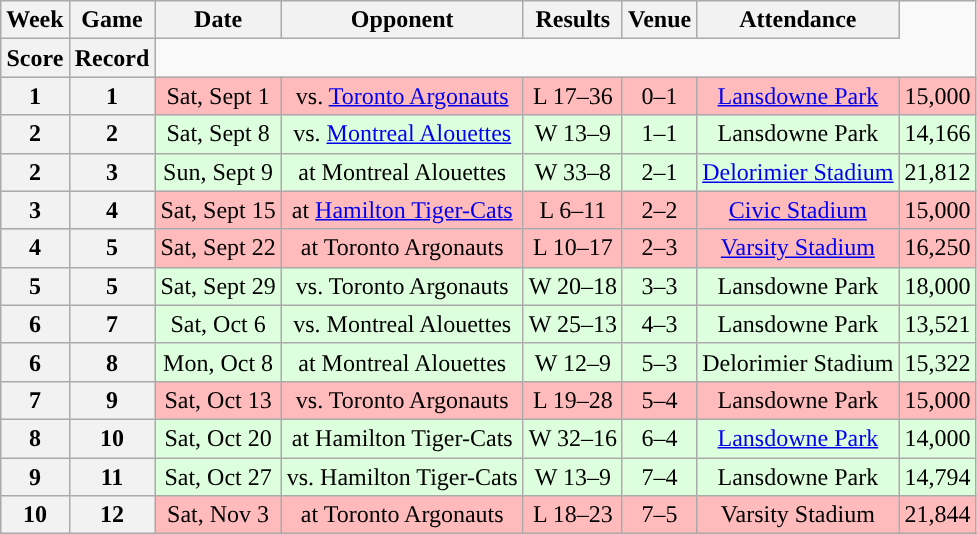<table class="wikitable" style="text-align:center">
<tr>
<th>Week</th>
<th>Game</th>
<th>Date</th>
<th>Opponent</th>
<th>Results</th>
<th>Venue</th>
<th>Attendance</th>
</tr>
<tr>
<th>Score</th>
<th>Record</th>
</tr>
<tr style="background:#ffbbbb">
<th>1</th>
<th>1</th>
<td>Sat, Sept 1</td>
<td>vs. <a href='#'>Toronto Argonauts</a></td>
<td>L 17–36</td>
<td>0–1</td>
<td><a href='#'>Lansdowne Park</a></td>
<td>15,000</td>
</tr>
<tr style="background:#ddffdd">
<th>2</th>
<th>2</th>
<td>Sat, Sept 8</td>
<td>vs. <a href='#'>Montreal Alouettes</a></td>
<td>W 13–9</td>
<td>1–1</td>
<td>Lansdowne Park</td>
<td>14,166</td>
</tr>
<tr style="background:#ddffdd">
<th>2</th>
<th>3</th>
<td>Sun, Sept 9</td>
<td>at Montreal Alouettes</td>
<td>W 33–8</td>
<td>2–1</td>
<td><a href='#'>Delorimier Stadium</a></td>
<td>21,812</td>
</tr>
<tr style="background:#ffbbbb">
<th>3</th>
<th>4</th>
<td>Sat, Sept 15</td>
<td>at <a href='#'>Hamilton Tiger-Cats</a></td>
<td>L 6–11</td>
<td>2–2</td>
<td><a href='#'>Civic Stadium</a></td>
<td>15,000</td>
</tr>
<tr style="background:#ffbbbb">
<th>4</th>
<th>5</th>
<td>Sat, Sept 22</td>
<td>at Toronto Argonauts</td>
<td>L 10–17</td>
<td>2–3</td>
<td><a href='#'>Varsity Stadium</a></td>
<td>16,250</td>
</tr>
<tr style="background:#ddffdd">
<th>5</th>
<th>5</th>
<td>Sat, Sept 29</td>
<td>vs. Toronto Argonauts</td>
<td>W 20–18</td>
<td>3–3</td>
<td>Lansdowne Park</td>
<td>18,000</td>
</tr>
<tr style="background:#ddffdd">
<th>6</th>
<th>7</th>
<td>Sat, Oct 6</td>
<td>vs. Montreal Alouettes</td>
<td>W 25–13</td>
<td>4–3</td>
<td>Lansdowne Park</td>
<td>13,521</td>
</tr>
<tr style="background:#ddffdd">
<th>6</th>
<th>8</th>
<td>Mon, Oct 8</td>
<td>at Montreal Alouettes</td>
<td>W 12–9</td>
<td>5–3</td>
<td>Delorimier Stadium</td>
<td>15,322</td>
</tr>
<tr style="background:#ffbbbb">
<th>7</th>
<th>9</th>
<td>Sat, Oct 13</td>
<td>vs. Toronto Argonauts</td>
<td>L 19–28</td>
<td>5–4</td>
<td>Lansdowne Park</td>
<td>15,000</td>
</tr>
<tr style="background:#ddffdd">
<th>8</th>
<th>10</th>
<td>Sat, Oct 20</td>
<td>at Hamilton Tiger-Cats</td>
<td>W 32–16</td>
<td>6–4</td>
<td><a href='#'>Lansdowne Park</a></td>
<td>14,000</td>
</tr>
<tr style="background:#ddffdd">
<th>9</th>
<th>11</th>
<td>Sat, Oct 27</td>
<td>vs. Hamilton Tiger-Cats</td>
<td>W 13–9</td>
<td>7–4</td>
<td>Lansdowne Park</td>
<td>14,794</td>
</tr>
<tr style="background:#ffbbbb">
<th>10</th>
<th>12</th>
<td>Sat, Nov 3</td>
<td>at Toronto Argonauts</td>
<td>L 18–23</td>
<td>7–5</td>
<td>Varsity Stadium</td>
<td>21,844</td>
</tr>
</table>
